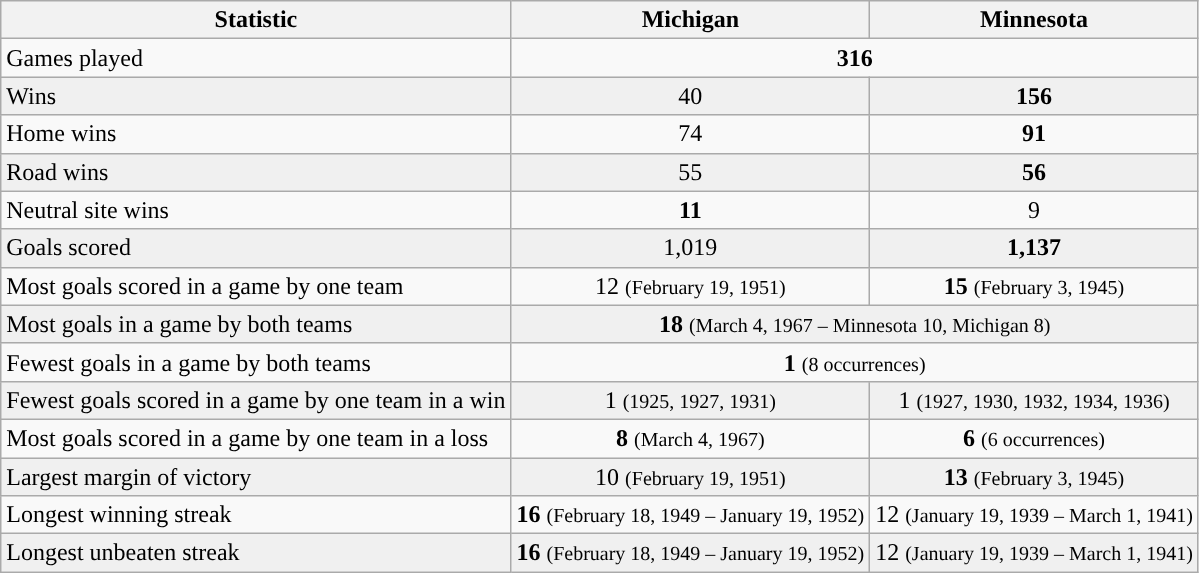<table class="wikitable">
<tr>
<th>Statistic</th>
<th>Michigan</th>
<th>Minnesota</th>
</tr>
<tr>
<td>Games played</td>
<td align=center colspan=2><strong>316</strong></td>
</tr>
<tr bgcolor=f0f0f0>
<td>Wins</td>
<td align=center>40</td>
<td align=center><strong>156</strong></td>
</tr>
<tr>
<td>Home wins</td>
<td align=center>74</td>
<td align=center><strong>91</strong></td>
</tr>
<tr bgcolor=f0f0f0>
<td>Road wins</td>
<td align=center>55</td>
<td align=center><strong>56</strong></td>
</tr>
<tr>
<td>Neutral site wins</td>
<td align=center><strong>11</strong></td>
<td align=center>9</td>
</tr>
<tr bgcolor=f0f0f0>
<td>Goals scored</td>
<td align=center>1,019</td>
<td align=center><strong>1,137</strong></td>
</tr>
<tr>
<td>Most goals scored in a game by one team</td>
<td align=center>12 <small>(February 19, 1951)</small></td>
<td align=center><strong>15</strong> <small>(February 3, 1945)</small></td>
</tr>
<tr bgcolor=f0f0f0>
<td>Most goals in a game by both teams</td>
<td align=center colspan=2><strong>18</strong> <small>(March 4, 1967 – Minnesota 10, Michigan 8)</small></td>
</tr>
<tr>
<td>Fewest goals in a game by both teams</td>
<td align=center colspan=2><strong>1</strong> <small>(8 occurrences)</small></td>
</tr>
<tr bgcolor=f0f0f0>
<td>Fewest goals scored in a game by one team in a win</td>
<td align=center>1 <small>(1925, 1927, 1931)</small></td>
<td align=center>1 <small>(1927, 1930, 1932, 1934, 1936)</small></td>
</tr>
<tr>
<td>Most goals scored in a game by one team in a loss</td>
<td align=center><strong>8</strong> <small>(March 4, 1967)</small></td>
<td align=center><strong>6</strong> <small>(6 occurrences)</small></td>
</tr>
<tr bgcolor=f0f0f0>
<td>Largest margin of victory</td>
<td align=center>10 <small>(February 19, 1951)</small></td>
<td align=center><strong>13</strong> <small>(February 3, 1945)</small></td>
</tr>
<tr>
<td>Longest winning streak</td>
<td align=center><strong>16</strong> <small>(February 18, 1949 – January 19, 1952)</small></td>
<td align=center>12 <small>(January 19, 1939 – March 1, 1941)</small></td>
</tr>
<tr bgcolor=f0f0f0>
<td>Longest unbeaten streak</td>
<td align=center><strong>16</strong> <small>(February 18, 1949 – January 19, 1952)</small></td>
<td align=center>12 <small>(January 19, 1939 – March 1, 1941)</small></td>
</tr>
</table>
